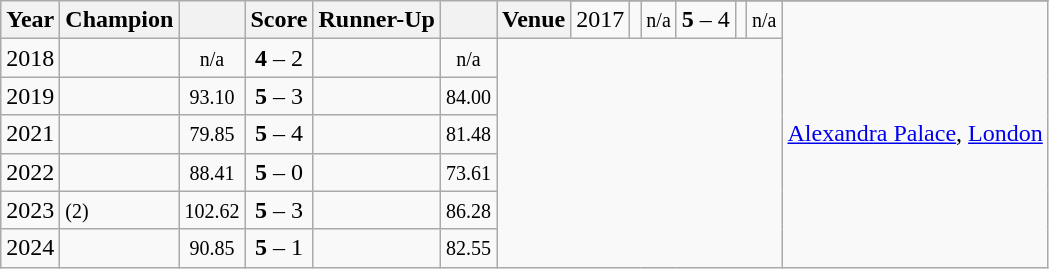<table class="wikitable sortable">
<tr>
<th rowspan=2>Year</th>
<th rowspan=2>Champion</th>
<th rowspan=2></th>
<th rowspan=2>Score</th>
<th rowspan=2>Runner-Up</th>
<th rowspan=2></th>
<th rowspan=2>Venue</th>
</tr>
<tr>
<td>2017</td>
<td></td>
<td align=center><small><span>n/a</span></small></td>
<td align=center><strong>5</strong> – 4</td>
<td></td>
<td align=center><small><span>n/a</span></small></td>
<td rowspan=7><a href='#'>Alexandra Palace</a>, <a href='#'>London</a></td>
</tr>
<tr>
<td>2018</td>
<td></td>
<td align=center><small><span>n/a</span></small></td>
<td align=center><strong>4</strong> – 2</td>
<td></td>
<td align=center><small><span>n/a</span></small></td>
</tr>
<tr>
<td>2019</td>
<td></td>
<td align=center><small><span>93.10</span></small></td>
<td align=center><strong>5</strong> – 3</td>
<td></td>
<td align=center><small><span>84.00</span></small></td>
</tr>
<tr>
<td>2021</td>
<td></td>
<td align=center><small><span>79.85</span></small></td>
<td align=center><strong>5</strong> – 4</td>
<td></td>
<td align=center><small><span>81.48</span></small></td>
</tr>
<tr>
<td>2022</td>
<td></td>
<td align=center><small><span>88.41</span></small></td>
<td align=center><strong>5</strong> – 0</td>
<td></td>
<td align=center><small><span>73.61</span></small></td>
</tr>
<tr>
<td>2023</td>
<td> <small>(2)</small></td>
<td align=center><small><span>102.62</span></small></td>
<td align=center><strong>5</strong> – 3</td>
<td></td>
<td align=center><small><span>86.28</span></small></td>
</tr>
<tr>
<td>2024</td>
<td></td>
<td align=center><small><span>90.85</span></small></td>
<td align=center><strong>5</strong> – 1</td>
<td></td>
<td align=center><small><span>82.55</span></small></td>
</tr>
</table>
